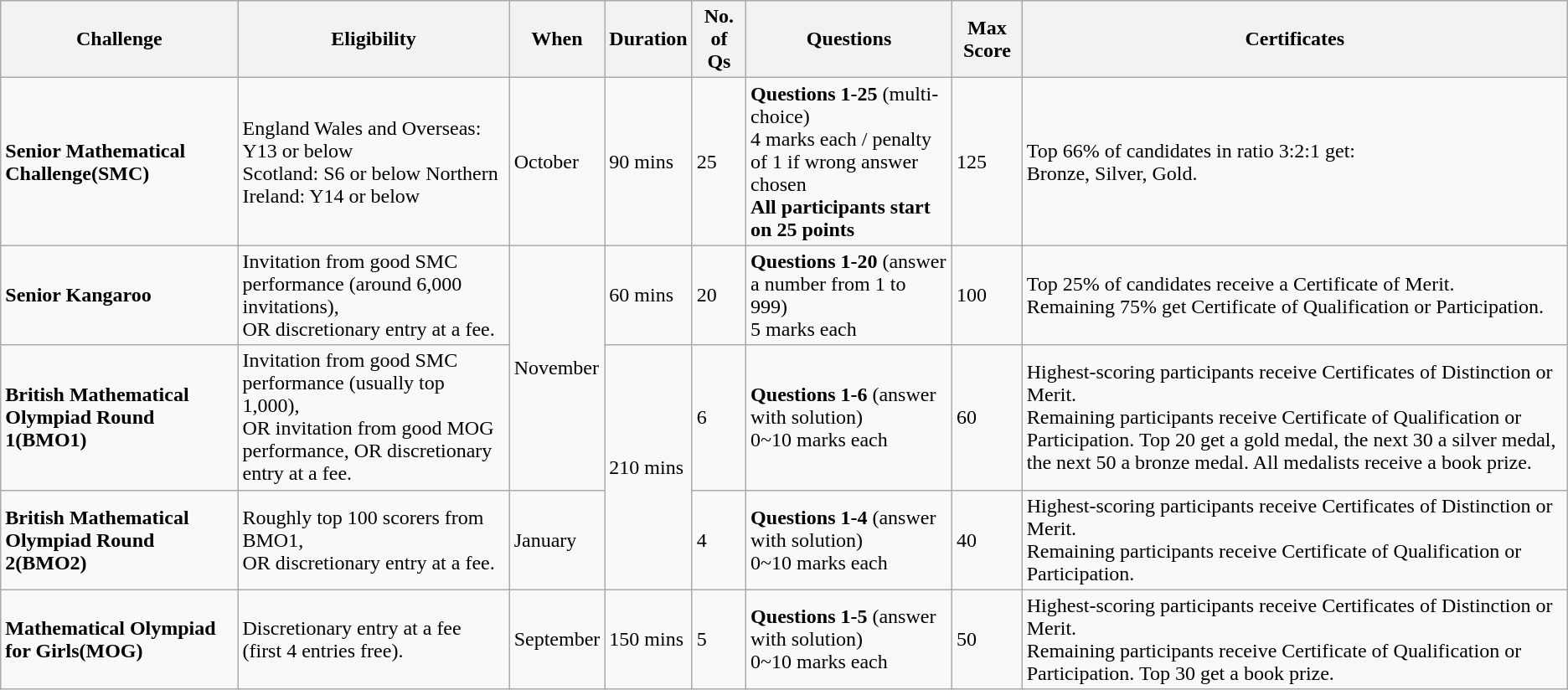<table class="wikitable mw-collapsible">
<tr>
<th>Challenge</th>
<th>Eligibility</th>
<th>When</th>
<th>Duration</th>
<th>No. of Qs</th>
<th>Questions</th>
<th>Max Score</th>
<th>Certificates</th>
</tr>
<tr>
<td><strong>Senior Mathematical Challenge(SMC)</strong></td>
<td>England Wales and Overseas: Y13 or below<br>Scotland: S6 or below
Northern Ireland: Y14 or below</td>
<td>October</td>
<td>90 mins</td>
<td>25</td>
<td><strong>Questions 1-25</strong> (multi-choice)<br>4 marks each / penalty of 1 if wrong answer chosen<br><strong>All participants start on 25 points</strong></td>
<td>125</td>
<td>Top 66% of candidates in ratio 3:2:1 get:<br>Bronze, Silver, Gold.</td>
</tr>
<tr>
<td><strong>Senior Kangaroo</strong></td>
<td>Invitation from good SMC performance (around 6,000 invitations),<br>OR discretionary entry at a fee.</td>
<td rowspan="2">November</td>
<td>60 mins</td>
<td>20</td>
<td><strong>Questions 1-20</strong> (answer a number from 1 to 999)<br>5 marks each</td>
<td>100</td>
<td>Top 25% of candidates receive a Certificate of Merit.<br>Remaining 75% get Certificate of Qualification or Participation.</td>
</tr>
<tr>
<td><strong>British Mathematical Olympiad Round 1(BMO1)</strong></td>
<td>Invitation from good SMC performance (usually top 1,000),<br>OR invitation from good MOG performance,
OR discretionary entry at a fee.</td>
<td rowspan="2">210 mins</td>
<td>6</td>
<td><strong>Questions 1-6</strong> (answer with solution)<br>0~10 marks each</td>
<td>60</td>
<td>Highest-scoring participants receive Certificates of Distinction or Merit.<br>Remaining participants receive Certificate of Qualification or Participation.
Top 20 get a gold medal, the next 30 a silver medal, the next 50 a bronze medal. 
All medalists receive a book prize.</td>
</tr>
<tr>
<td><strong>British Mathematical Olympiad Round 2(BMO2)</strong></td>
<td>Roughly top 100 scorers from BMO1,<br>OR discretionary entry at a fee.</td>
<td>January</td>
<td>4</td>
<td><strong>Questions 1-4</strong> (answer with solution)<br>0~10 marks each</td>
<td>40</td>
<td>Highest-scoring participants receive Certificates of Distinction or Merit.<br>Remaining participants receive Certificate of Qualification or Participation.</td>
</tr>
<tr>
<td><strong>Mathematical Olympiad for Girls(MOG)</strong></td>
<td>Discretionary entry at a fee (first 4 entries free).</td>
<td>September</td>
<td>150 mins</td>
<td>5</td>
<td><strong>Questions 1-5</strong> (answer with solution)<br>0~10 marks each</td>
<td>50</td>
<td>Highest-scoring participants receive Certificates of Distinction or Merit.<br>Remaining participants receive Certificate of Qualification or Participation.
Top 30 get a book prize.</td>
</tr>
</table>
